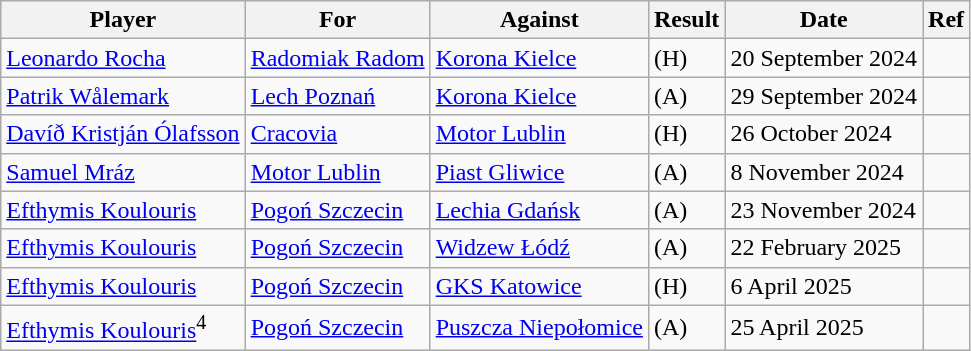<table class="wikitable">
<tr>
<th>Player</th>
<th>For</th>
<th>Against</th>
<th>Result</th>
<th>Date</th>
<th>Ref</th>
</tr>
<tr>
<td> <a href='#'>Leonardo Rocha</a></td>
<td><a href='#'>Radomiak Radom</a></td>
<td><a href='#'>Korona Kielce</a></td>
<td> (H)</td>
<td>20 September 2024</td>
<td></td>
</tr>
<tr>
<td> <a href='#'>Patrik Wålemark</a></td>
<td><a href='#'>Lech Poznań</a></td>
<td><a href='#'>Korona Kielce</a></td>
<td> (A)</td>
<td>29 September 2024</td>
<td></td>
</tr>
<tr>
<td> <a href='#'>Davíð Kristján Ólafsson</a></td>
<td><a href='#'>Cracovia</a></td>
<td><a href='#'>Motor Lublin</a></td>
<td> (H)</td>
<td>26 October 2024</td>
<td></td>
</tr>
<tr>
<td> <a href='#'>Samuel Mráz</a></td>
<td><a href='#'>Motor Lublin</a></td>
<td><a href='#'>Piast Gliwice</a></td>
<td> (A)</td>
<td>8 November 2024</td>
<td></td>
</tr>
<tr>
<td> <a href='#'>Efthymis Koulouris</a></td>
<td><a href='#'>Pogoń Szczecin</a></td>
<td><a href='#'>Lechia Gdańsk</a></td>
<td> (A)</td>
<td>23 November 2024</td>
<td></td>
</tr>
<tr>
<td> <a href='#'>Efthymis Koulouris</a></td>
<td><a href='#'>Pogoń Szczecin</a></td>
<td><a href='#'>Widzew Łódź</a></td>
<td> (A)</td>
<td>22 February 2025</td>
<td></td>
</tr>
<tr>
<td> <a href='#'>Efthymis Koulouris</a></td>
<td><a href='#'>Pogoń Szczecin</a></td>
<td><a href='#'>GKS Katowice</a></td>
<td> (H)</td>
<td>6 April 2025</td>
<td></td>
</tr>
<tr>
<td> <a href='#'>Efthymis Koulouris</a><sup>4</sup></td>
<td><a href='#'>Pogoń Szczecin</a></td>
<td><a href='#'>Puszcza Niepołomice</a></td>
<td> (A)</td>
<td>25 April 2025</td>
<td></td>
</tr>
</table>
